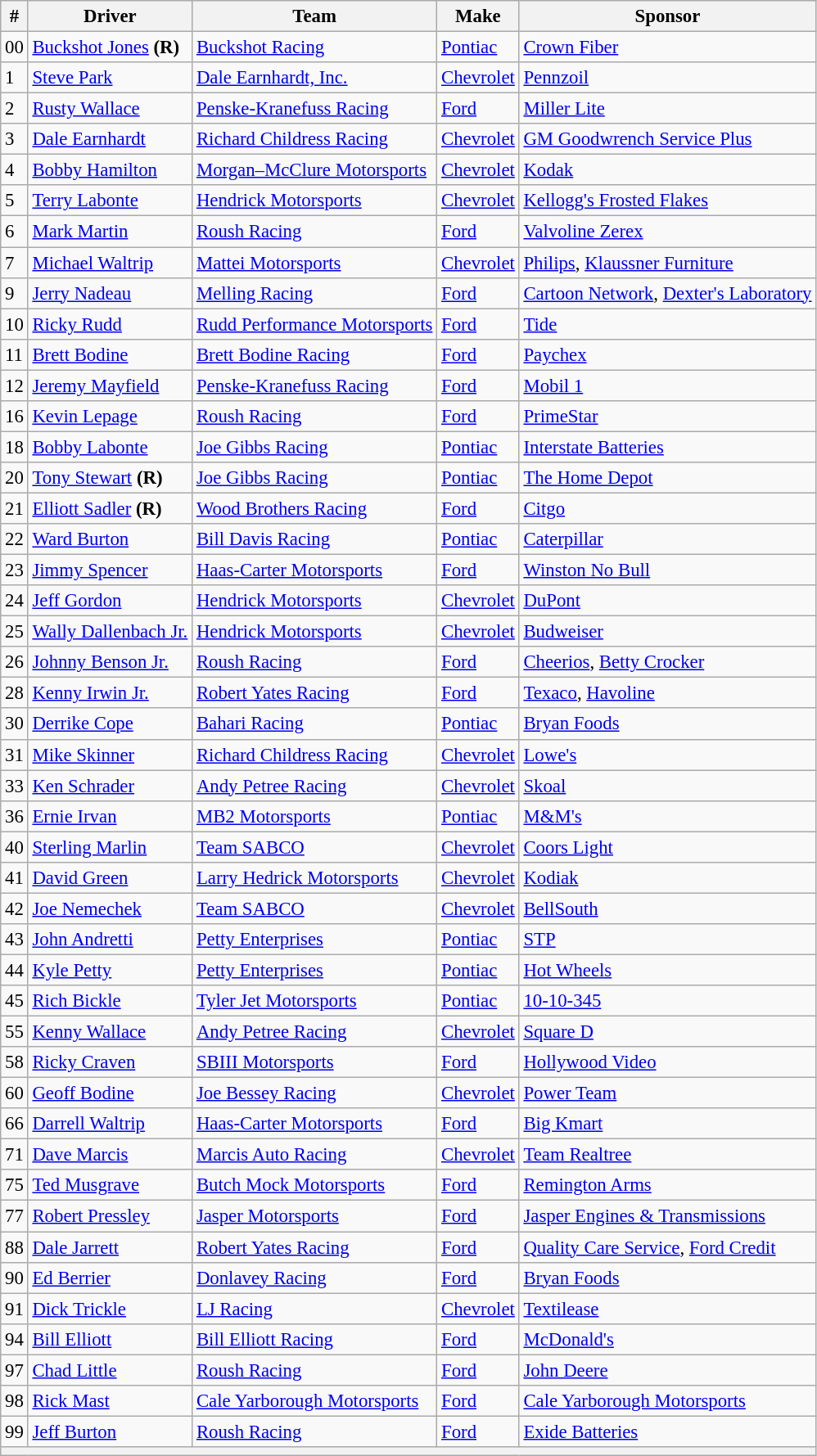<table class="wikitable" style="font-size:95%">
<tr>
<th>#</th>
<th>Driver</th>
<th>Team</th>
<th>Make</th>
<th>Sponsor</th>
</tr>
<tr>
<td>00</td>
<td><a href='#'>Buckshot Jones</a> <strong>(R)</strong></td>
<td><a href='#'>Buckshot Racing</a></td>
<td><a href='#'>Pontiac</a></td>
<td><a href='#'>Crown Fiber</a></td>
</tr>
<tr>
<td>1</td>
<td><a href='#'>Steve Park</a></td>
<td><a href='#'>Dale Earnhardt, Inc.</a></td>
<td><a href='#'>Chevrolet</a></td>
<td><a href='#'>Pennzoil</a></td>
</tr>
<tr>
<td>2</td>
<td><a href='#'>Rusty Wallace</a></td>
<td><a href='#'>Penske-Kranefuss Racing</a></td>
<td><a href='#'>Ford</a></td>
<td><a href='#'>Miller Lite</a></td>
</tr>
<tr>
<td>3</td>
<td><a href='#'>Dale Earnhardt</a></td>
<td><a href='#'>Richard Childress Racing</a></td>
<td><a href='#'>Chevrolet</a></td>
<td><a href='#'>GM Goodwrench Service Plus</a></td>
</tr>
<tr>
<td>4</td>
<td><a href='#'>Bobby Hamilton</a></td>
<td><a href='#'>Morgan–McClure Motorsports</a></td>
<td><a href='#'>Chevrolet</a></td>
<td><a href='#'>Kodak</a></td>
</tr>
<tr>
<td>5</td>
<td><a href='#'>Terry Labonte</a></td>
<td><a href='#'>Hendrick Motorsports</a></td>
<td><a href='#'>Chevrolet</a></td>
<td><a href='#'>Kellogg's Frosted Flakes</a></td>
</tr>
<tr>
<td>6</td>
<td><a href='#'>Mark Martin</a></td>
<td><a href='#'>Roush Racing</a></td>
<td><a href='#'>Ford</a></td>
<td><a href='#'>Valvoline Zerex</a></td>
</tr>
<tr>
<td>7</td>
<td><a href='#'>Michael Waltrip</a></td>
<td><a href='#'>Mattei Motorsports</a></td>
<td><a href='#'>Chevrolet</a></td>
<td><a href='#'>Philips</a>, <a href='#'>Klaussner Furniture</a></td>
</tr>
<tr>
<td>9</td>
<td><a href='#'>Jerry Nadeau</a></td>
<td><a href='#'>Melling Racing</a></td>
<td><a href='#'>Ford</a></td>
<td><a href='#'>Cartoon Network</a>, <a href='#'>Dexter's Laboratory</a></td>
</tr>
<tr>
<td>10</td>
<td><a href='#'>Ricky Rudd</a></td>
<td><a href='#'>Rudd Performance Motorsports</a></td>
<td><a href='#'>Ford</a></td>
<td><a href='#'>Tide</a></td>
</tr>
<tr>
<td>11</td>
<td><a href='#'>Brett Bodine</a></td>
<td><a href='#'>Brett Bodine Racing</a></td>
<td><a href='#'>Ford</a></td>
<td><a href='#'>Paychex</a></td>
</tr>
<tr>
<td>12</td>
<td><a href='#'>Jeremy Mayfield</a></td>
<td><a href='#'>Penske-Kranefuss Racing</a></td>
<td><a href='#'>Ford</a></td>
<td><a href='#'>Mobil 1</a></td>
</tr>
<tr>
<td>16</td>
<td><a href='#'>Kevin Lepage</a></td>
<td><a href='#'>Roush Racing</a></td>
<td><a href='#'>Ford</a></td>
<td><a href='#'>PrimeStar</a></td>
</tr>
<tr>
<td>18</td>
<td><a href='#'>Bobby Labonte</a></td>
<td><a href='#'>Joe Gibbs Racing</a></td>
<td><a href='#'>Pontiac</a></td>
<td><a href='#'>Interstate Batteries</a></td>
</tr>
<tr>
<td>20</td>
<td><a href='#'>Tony Stewart</a> <strong>(R)</strong></td>
<td><a href='#'>Joe Gibbs Racing</a></td>
<td><a href='#'>Pontiac</a></td>
<td><a href='#'>The Home Depot</a></td>
</tr>
<tr>
<td>21</td>
<td><a href='#'>Elliott Sadler</a> <strong>(R)</strong></td>
<td><a href='#'>Wood Brothers Racing</a></td>
<td><a href='#'>Ford</a></td>
<td><a href='#'>Citgo</a></td>
</tr>
<tr>
<td>22</td>
<td><a href='#'>Ward Burton</a></td>
<td><a href='#'>Bill Davis Racing</a></td>
<td><a href='#'>Pontiac</a></td>
<td><a href='#'>Caterpillar</a></td>
</tr>
<tr>
<td>23</td>
<td><a href='#'>Jimmy Spencer</a></td>
<td><a href='#'>Haas-Carter Motorsports</a></td>
<td><a href='#'>Ford</a></td>
<td><a href='#'>Winston No Bull</a></td>
</tr>
<tr>
<td>24</td>
<td><a href='#'>Jeff Gordon</a></td>
<td><a href='#'>Hendrick Motorsports</a></td>
<td><a href='#'>Chevrolet</a></td>
<td><a href='#'>DuPont</a></td>
</tr>
<tr>
<td>25</td>
<td><a href='#'>Wally Dallenbach Jr.</a></td>
<td><a href='#'>Hendrick Motorsports</a></td>
<td><a href='#'>Chevrolet</a></td>
<td><a href='#'>Budweiser</a></td>
</tr>
<tr>
<td>26</td>
<td><a href='#'>Johnny Benson Jr.</a></td>
<td><a href='#'>Roush Racing</a></td>
<td><a href='#'>Ford</a></td>
<td><a href='#'>Cheerios</a>, <a href='#'>Betty Crocker</a></td>
</tr>
<tr>
<td>28</td>
<td><a href='#'>Kenny Irwin Jr.</a></td>
<td><a href='#'>Robert Yates Racing</a></td>
<td><a href='#'>Ford</a></td>
<td><a href='#'>Texaco</a>, <a href='#'>Havoline</a></td>
</tr>
<tr>
<td>30</td>
<td><a href='#'>Derrike Cope</a></td>
<td><a href='#'>Bahari Racing</a></td>
<td><a href='#'>Pontiac</a></td>
<td><a href='#'>Bryan Foods</a></td>
</tr>
<tr>
<td>31</td>
<td><a href='#'>Mike Skinner</a></td>
<td><a href='#'>Richard Childress Racing</a></td>
<td><a href='#'>Chevrolet</a></td>
<td><a href='#'>Lowe's</a></td>
</tr>
<tr>
<td>33</td>
<td><a href='#'>Ken Schrader</a></td>
<td><a href='#'>Andy Petree Racing</a></td>
<td><a href='#'>Chevrolet</a></td>
<td><a href='#'>Skoal</a></td>
</tr>
<tr>
<td>36</td>
<td><a href='#'>Ernie Irvan</a></td>
<td><a href='#'>MB2 Motorsports</a></td>
<td><a href='#'>Pontiac</a></td>
<td><a href='#'>M&M's</a></td>
</tr>
<tr>
<td>40</td>
<td><a href='#'>Sterling Marlin</a></td>
<td><a href='#'>Team SABCO</a></td>
<td><a href='#'>Chevrolet</a></td>
<td><a href='#'>Coors Light</a></td>
</tr>
<tr>
<td>41</td>
<td><a href='#'>David Green</a></td>
<td><a href='#'>Larry Hedrick Motorsports</a></td>
<td><a href='#'>Chevrolet</a></td>
<td><a href='#'>Kodiak</a></td>
</tr>
<tr>
<td>42</td>
<td><a href='#'>Joe Nemechek</a></td>
<td><a href='#'>Team SABCO</a></td>
<td><a href='#'>Chevrolet</a></td>
<td><a href='#'>BellSouth</a></td>
</tr>
<tr>
<td>43</td>
<td><a href='#'>John Andretti</a></td>
<td><a href='#'>Petty Enterprises</a></td>
<td><a href='#'>Pontiac</a></td>
<td><a href='#'>STP</a></td>
</tr>
<tr>
<td>44</td>
<td><a href='#'>Kyle Petty</a></td>
<td><a href='#'>Petty Enterprises</a></td>
<td><a href='#'>Pontiac</a></td>
<td><a href='#'>Hot Wheels</a></td>
</tr>
<tr>
<td>45</td>
<td><a href='#'>Rich Bickle</a></td>
<td><a href='#'>Tyler Jet Motorsports</a></td>
<td><a href='#'>Pontiac</a></td>
<td><a href='#'>10-10-345</a></td>
</tr>
<tr>
<td>55</td>
<td><a href='#'>Kenny Wallace</a></td>
<td><a href='#'>Andy Petree Racing</a></td>
<td><a href='#'>Chevrolet</a></td>
<td><a href='#'>Square D</a></td>
</tr>
<tr>
<td>58</td>
<td><a href='#'>Ricky Craven</a></td>
<td><a href='#'>SBIII Motorsports</a></td>
<td><a href='#'>Ford</a></td>
<td><a href='#'>Hollywood Video</a></td>
</tr>
<tr>
<td>60</td>
<td><a href='#'>Geoff Bodine</a></td>
<td><a href='#'>Joe Bessey Racing</a></td>
<td><a href='#'>Chevrolet</a></td>
<td><a href='#'>Power Team</a></td>
</tr>
<tr>
<td>66</td>
<td><a href='#'>Darrell Waltrip</a></td>
<td><a href='#'>Haas-Carter Motorsports</a></td>
<td><a href='#'>Ford</a></td>
<td><a href='#'>Big Kmart</a></td>
</tr>
<tr>
<td>71</td>
<td><a href='#'>Dave Marcis</a></td>
<td><a href='#'>Marcis Auto Racing</a></td>
<td><a href='#'>Chevrolet</a></td>
<td><a href='#'>Team Realtree</a></td>
</tr>
<tr>
<td>75</td>
<td><a href='#'>Ted Musgrave</a></td>
<td><a href='#'>Butch Mock Motorsports</a></td>
<td><a href='#'>Ford</a></td>
<td><a href='#'>Remington Arms</a></td>
</tr>
<tr>
<td>77</td>
<td><a href='#'>Robert Pressley</a></td>
<td><a href='#'>Jasper Motorsports</a></td>
<td><a href='#'>Ford</a></td>
<td><a href='#'>Jasper Engines & Transmissions</a></td>
</tr>
<tr>
<td>88</td>
<td><a href='#'>Dale Jarrett</a></td>
<td><a href='#'>Robert Yates Racing</a></td>
<td><a href='#'>Ford</a></td>
<td><a href='#'>Quality Care Service</a>, <a href='#'>Ford Credit</a></td>
</tr>
<tr>
<td>90</td>
<td><a href='#'>Ed Berrier</a></td>
<td><a href='#'>Donlavey Racing</a></td>
<td><a href='#'>Ford</a></td>
<td><a href='#'>Bryan Foods</a></td>
</tr>
<tr>
<td>91</td>
<td><a href='#'>Dick Trickle</a></td>
<td><a href='#'>LJ Racing</a></td>
<td><a href='#'>Chevrolet</a></td>
<td><a href='#'>Textilease</a></td>
</tr>
<tr>
<td>94</td>
<td><a href='#'>Bill Elliott</a></td>
<td><a href='#'>Bill Elliott Racing</a></td>
<td><a href='#'>Ford</a></td>
<td><a href='#'>McDonald's</a></td>
</tr>
<tr>
<td>97</td>
<td><a href='#'>Chad Little</a></td>
<td><a href='#'>Roush Racing</a></td>
<td><a href='#'>Ford</a></td>
<td><a href='#'>John Deere</a></td>
</tr>
<tr>
<td>98</td>
<td><a href='#'>Rick Mast</a></td>
<td><a href='#'>Cale Yarborough Motorsports</a></td>
<td><a href='#'>Ford</a></td>
<td><a href='#'>Cale Yarborough Motorsports</a></td>
</tr>
<tr>
<td>99</td>
<td><a href='#'>Jeff Burton</a></td>
<td><a href='#'>Roush Racing</a></td>
<td><a href='#'>Ford</a></td>
<td><a href='#'>Exide Batteries</a></td>
</tr>
<tr>
<th colspan="5"></th>
</tr>
</table>
